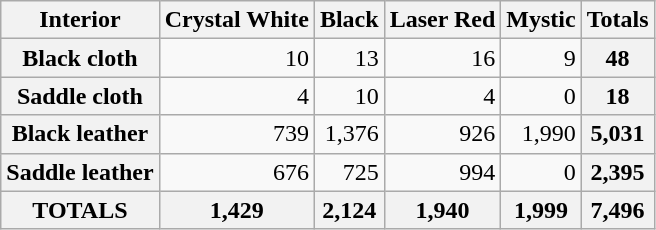<table class=wikitable>
<tr>
<th>Interior</th>
<th>Crystal White</th>
<th>Black</th>
<th>Laser Red</th>
<th>Mystic</th>
<th>Totals</th>
</tr>
<tr>
<th>Black cloth</th>
<td align=right>10</td>
<td align=right>13</td>
<td align=right>16</td>
<td align=right>9</td>
<th>48</th>
</tr>
<tr>
<th>Saddle cloth</th>
<td align=right>4</td>
<td align=right>10</td>
<td align=right>4</td>
<td align=right>0</td>
<th>18</th>
</tr>
<tr>
<th>Black leather</th>
<td align=right>739</td>
<td align=right>1,376</td>
<td align=right>926</td>
<td align=right>1,990</td>
<th>5,031</th>
</tr>
<tr>
<th>Saddle leather</th>
<td align=right>676</td>
<td align=right>725</td>
<td align=right>994</td>
<td align=right>0</td>
<th>2,395</th>
</tr>
<tr>
<th>TOTALS</th>
<th>1,429</th>
<th>2,124</th>
<th>1,940</th>
<th>1,999</th>
<th>7,496</th>
</tr>
</table>
